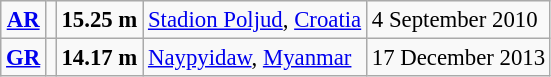<table class="wikitable" style="font-size:95%; position:relative;">
<tr>
<td align=center><strong><a href='#'>AR</a></strong></td>
<td></td>
<td><strong>15.25 m</strong></td>
<td><a href='#'>Stadion Poljud</a>, <a href='#'>Croatia</a></td>
<td>4 September 2010</td>
</tr>
<tr>
<td align=center><strong><a href='#'>GR</a></strong></td>
<td></td>
<td><strong>14.17 m</strong></td>
<td><a href='#'>Naypyidaw</a>, <a href='#'>Myanmar</a></td>
<td>17 December 2013</td>
</tr>
</table>
